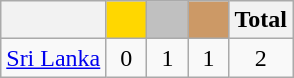<table class="wikitable">
<tr>
<th></th>
<th style="background-color:gold">        </th>
<th style="background-color:silver">      </th>
<th style="background-color:#CC9966">      </th>
<th>Total</th>
</tr>
<tr align="center">
<td> <a href='#'>Sri Lanka</a></td>
<td>0</td>
<td>1</td>
<td>1</td>
<td>2</td>
</tr>
</table>
